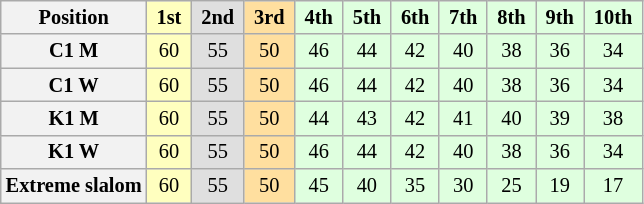<table class="wikitable" style="font-size:85%; text-align:center">
<tr>
<th>Position</th>
<td style="background:#ffffbf;"> <strong>1st</strong> </td>
<td style="background:#dfdfdf;"> <strong>2nd</strong> </td>
<td style="background:#ffdf9f;"> <strong>3rd</strong> </td>
<td style="background:#dfffdf;"> <strong>4th</strong> </td>
<td style="background:#dfffdf;"> <strong>5th</strong> </td>
<td style="background:#dfffdf;"> <strong>6th</strong> </td>
<td style="background:#dfffdf;"> <strong>7th</strong> </td>
<td style="background:#dfffdf;"> <strong>8th</strong> </td>
<td style="background:#dfffdf;"> <strong>9th</strong> </td>
<td style="background:#dfffdf;"> <strong>10th</strong> </td>
</tr>
<tr>
<th>C1 M</th>
<td style="background:#ffffbf;">60</td>
<td style="background:#dfdfdf;">55</td>
<td style="background:#ffdf9f;">50</td>
<td style="background:#dfffdf;">46</td>
<td style="background:#dfffdf;">44</td>
<td style="background:#dfffdf;">42</td>
<td style="background:#dfffdf;">40</td>
<td style="background:#dfffdf;">38</td>
<td style="background:#dfffdf;">36</td>
<td style="background:#dfffdf;">34</td>
</tr>
<tr>
<th>C1 W</th>
<td style="background:#ffffbf;">60</td>
<td style="background:#dfdfdf;">55</td>
<td style="background:#ffdf9f;">50</td>
<td style="background:#dfffdf;">46</td>
<td style="background:#dfffdf;">44</td>
<td style="background:#dfffdf;">42</td>
<td style="background:#dfffdf;">40</td>
<td style="background:#dfffdf;">38</td>
<td style="background:#dfffdf;">36</td>
<td style="background:#dfffdf;">34</td>
</tr>
<tr>
<th>K1 M</th>
<td style="background:#ffffbf;">60</td>
<td style="background:#dfdfdf;">55</td>
<td style="background:#ffdf9f;">50</td>
<td style="background:#dfffdf;">44</td>
<td style="background:#dfffdf;">43</td>
<td style="background:#dfffdf;">42</td>
<td style="background:#dfffdf;">41</td>
<td style="background:#dfffdf;">40</td>
<td style="background:#dfffdf;">39</td>
<td style="background:#dfffdf;">38</td>
</tr>
<tr>
<th>K1 W</th>
<td style="background:#ffffbf;">60</td>
<td style="background:#dfdfdf;">55</td>
<td style="background:#ffdf9f;">50</td>
<td style="background:#dfffdf;">46</td>
<td style="background:#dfffdf;">44</td>
<td style="background:#dfffdf;">42</td>
<td style="background:#dfffdf;">40</td>
<td style="background:#dfffdf;">38</td>
<td style="background:#dfffdf;">36</td>
<td style="background:#dfffdf;">34</td>
</tr>
<tr>
<th>Extreme slalom</th>
<td style="background:#ffffbf;">60</td>
<td style="background:#dfdfdf;">55</td>
<td style="background:#ffdf9f;">50</td>
<td style="background:#dfffdf;">45</td>
<td style="background:#dfffdf;">40</td>
<td style="background:#dfffdf;">35</td>
<td style="background:#dfffdf;">30</td>
<td style="background:#dfffdf;">25</td>
<td style="background:#dfffdf;">19</td>
<td style="background:#dfffdf;">17</td>
</tr>
</table>
